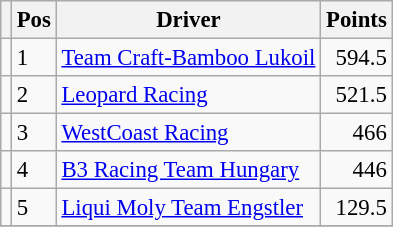<table class="wikitable" style="font-size: 95%;">
<tr>
<th></th>
<th>Pos</th>
<th>Driver</th>
<th>Points</th>
</tr>
<tr>
<td align="left"></td>
<td>1</td>
<td> <a href='#'>Team Craft-Bamboo Lukoil</a></td>
<td align="right">594.5</td>
</tr>
<tr>
<td align="left"></td>
<td>2</td>
<td> <a href='#'>Leopard Racing</a></td>
<td align="right">521.5</td>
</tr>
<tr>
<td align="left"></td>
<td>3</td>
<td> <a href='#'>WestCoast Racing</a></td>
<td align="right">466</td>
</tr>
<tr>
<td align="left"></td>
<td>4</td>
<td> <a href='#'>B3 Racing Team Hungary</a></td>
<td align="right">446</td>
</tr>
<tr>
<td align="left"></td>
<td>5</td>
<td> <a href='#'>Liqui Moly Team Engstler</a></td>
<td align="right">129.5</td>
</tr>
<tr>
</tr>
</table>
